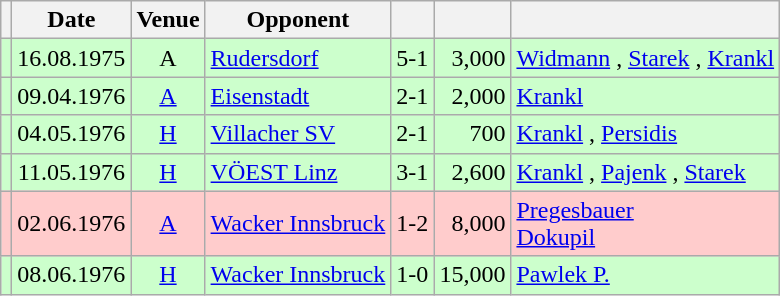<table class="wikitable" Style="text-align: center">
<tr>
<th></th>
<th>Date</th>
<th>Venue</th>
<th>Opponent</th>
<th></th>
<th></th>
<th></th>
</tr>
<tr style="background:#cfc">
<td></td>
<td>16.08.1975</td>
<td>A</td>
<td align="left"><a href='#'>Rudersdorf</a></td>
<td>5-1</td>
<td align="right">3,000</td>
<td align="left"><a href='#'>Widmann</a> , <a href='#'>Starek</a>  , <a href='#'>Krankl</a>  </td>
</tr>
<tr style="background:#cfc">
<td></td>
<td>09.04.1976</td>
<td><a href='#'>A</a></td>
<td align="left"><a href='#'>Eisenstadt</a></td>
<td>2-1</td>
<td align="right">2,000</td>
<td align="left"><a href='#'>Krankl</a>  </td>
</tr>
<tr style="background:#cfc">
<td></td>
<td>04.05.1976</td>
<td><a href='#'>H</a></td>
<td align="left"><a href='#'>Villacher SV</a></td>
<td>2-1</td>
<td align="right">700</td>
<td align="left"><a href='#'>Krankl</a> , <a href='#'>Persidis</a> </td>
</tr>
<tr style="background:#cfc">
<td></td>
<td>11.05.1976</td>
<td><a href='#'>H</a></td>
<td align="left"><a href='#'>VÖEST Linz</a></td>
<td>3-1</td>
<td align="right">2,600</td>
<td align="left"><a href='#'>Krankl</a> , <a href='#'>Pajenk</a> , <a href='#'>Starek</a> </td>
</tr>
<tr style="background:#fcc">
<td></td>
<td>02.06.1976</td>
<td><a href='#'>A</a></td>
<td align="left"><a href='#'>Wacker Innsbruck</a></td>
<td>1-2</td>
<td align="right">8,000</td>
<td align="left"><a href='#'>Pregesbauer</a>  <br> <a href='#'>Dokupil</a> </td>
</tr>
<tr style="background:#cfc">
<td></td>
<td>08.06.1976</td>
<td><a href='#'>H</a></td>
<td align="left"><a href='#'>Wacker Innsbruck</a></td>
<td>1-0</td>
<td align="right">15,000</td>
<td align="left"><a href='#'>Pawlek P.</a> </td>
</tr>
</table>
